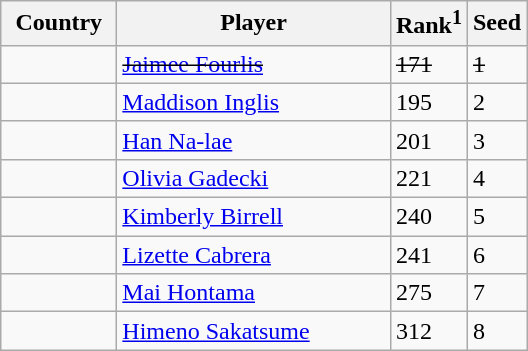<table class="sortable wikitable">
<tr>
<th width="70">Country</th>
<th width="175">Player</th>
<th>Rank<sup>1</sup></th>
<th>Seed</th>
</tr>
<tr>
<td><s></s></td>
<td><s><a href='#'>Jaimee Fourlis</a></s></td>
<td><s>171</s></td>
<td><s>1</s></td>
</tr>
<tr>
<td></td>
<td><a href='#'>Maddison Inglis</a></td>
<td>195</td>
<td>2</td>
</tr>
<tr>
<td></td>
<td><a href='#'>Han Na-lae</a></td>
<td>201</td>
<td>3</td>
</tr>
<tr>
<td></td>
<td><a href='#'>Olivia Gadecki</a></td>
<td>221</td>
<td>4</td>
</tr>
<tr>
<td></td>
<td><a href='#'>Kimberly Birrell</a></td>
<td>240</td>
<td>5</td>
</tr>
<tr>
<td></td>
<td><a href='#'>Lizette Cabrera</a></td>
<td>241</td>
<td>6</td>
</tr>
<tr>
<td></td>
<td><a href='#'>Mai Hontama</a></td>
<td>275</td>
<td>7</td>
</tr>
<tr>
<td></td>
<td><a href='#'>Himeno Sakatsume</a></td>
<td>312</td>
<td>8</td>
</tr>
</table>
